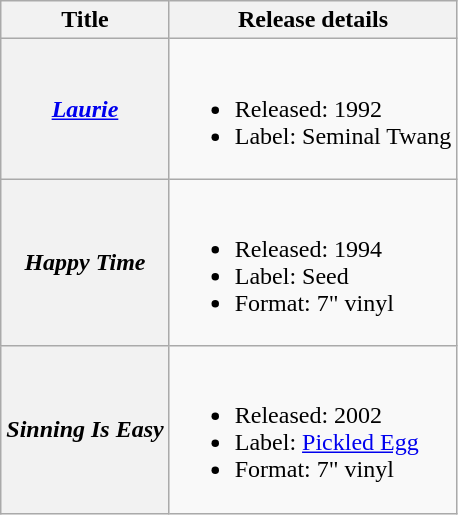<table class="wikitable plainrowheaders">
<tr>
<th scope="col">Title</th>
<th scope="col">Release details</th>
</tr>
<tr>
<th scope="row"><em><a href='#'>Laurie</a></em></th>
<td><br><ul><li>Released: 1992</li><li>Label: Seminal Twang</li></ul></td>
</tr>
<tr>
<th scope="row"><em>Happy Time</em></th>
<td><br><ul><li>Released: 1994</li><li>Label: Seed</li><li>Format: 7" vinyl</li></ul></td>
</tr>
<tr>
<th scope="row"><em>Sinning Is Easy</em></th>
<td><br><ul><li>Released: 2002</li><li>Label: <a href='#'>Pickled Egg</a></li><li>Format: 7" vinyl</li></ul></td>
</tr>
</table>
